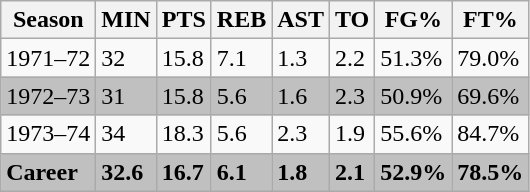<table class="wikitable">
<tr>
<th>Season</th>
<th>MIN</th>
<th>PTS</th>
<th>REB</th>
<th>AST</th>
<th>TO</th>
<th>FG%</th>
<th>FT%</th>
</tr>
<tr>
<td>1971–72</td>
<td>32</td>
<td>15.8</td>
<td>7.1</td>
<td>1.3</td>
<td>2.2</td>
<td>51.3%</td>
<td>79.0%</td>
</tr>
<tr bgcolor=silver>
<td>1972–73</td>
<td>31</td>
<td>15.8</td>
<td>5.6</td>
<td>1.6</td>
<td>2.3</td>
<td>50.9%</td>
<td>69.6%</td>
</tr>
<tr>
<td>1973–74</td>
<td>34</td>
<td>18.3</td>
<td>5.6</td>
<td>2.3</td>
<td>1.9</td>
<td>55.6%</td>
<td>84.7%</td>
</tr>
<tr bgcolor=silver>
<td><strong>Career</strong></td>
<td><strong>32.6</strong></td>
<td><strong>16.7</strong></td>
<td><strong>6.1</strong></td>
<td><strong>1.8</strong></td>
<td><strong>2.1</strong></td>
<td><strong>52.9%</strong></td>
<td><strong>78.5%</strong></td>
</tr>
<tr>
</tr>
</table>
